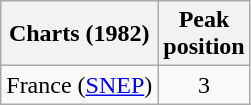<table class="wikitable sortable">
<tr>
<th>Charts (1982)</th>
<th>Peak<br>position</th>
</tr>
<tr>
<td>France (<a href='#'>SNEP</a>)</td>
<td align="center">3</td>
</tr>
</table>
